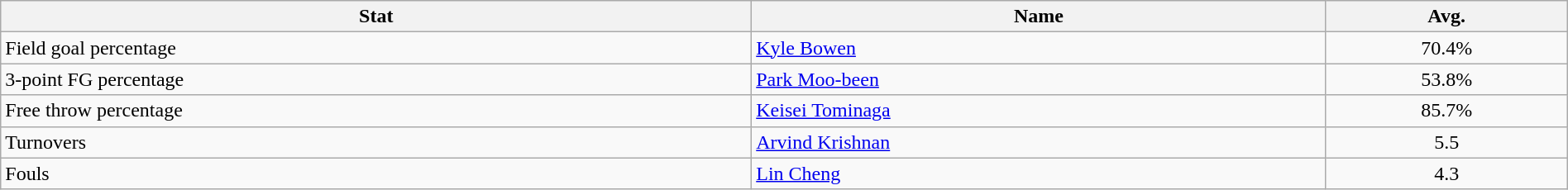<table class=wikitable width=100%>
<tr>
<th>Stat</th>
<th>Name</th>
<th>Avg.</th>
</tr>
<tr>
<td>Field goal percentage</td>
<td> <a href='#'>Kyle Bowen</a></td>
<td align=center>70.4%</td>
</tr>
<tr>
<td>3-point FG percentage</td>
<td> <a href='#'>Park Moo-been</a></td>
<td align=center>53.8%</td>
</tr>
<tr>
<td>Free throw percentage</td>
<td> <a href='#'>Keisei Tominaga</a></td>
<td align=center>85.7%</td>
</tr>
<tr>
<td>Turnovers</td>
<td> <a href='#'>Arvind Krishnan</a></td>
<td align=center>5.5</td>
</tr>
<tr>
<td>Fouls</td>
<td>  <a href='#'>Lin Cheng</a></td>
<td align=center>4.3</td>
</tr>
</table>
